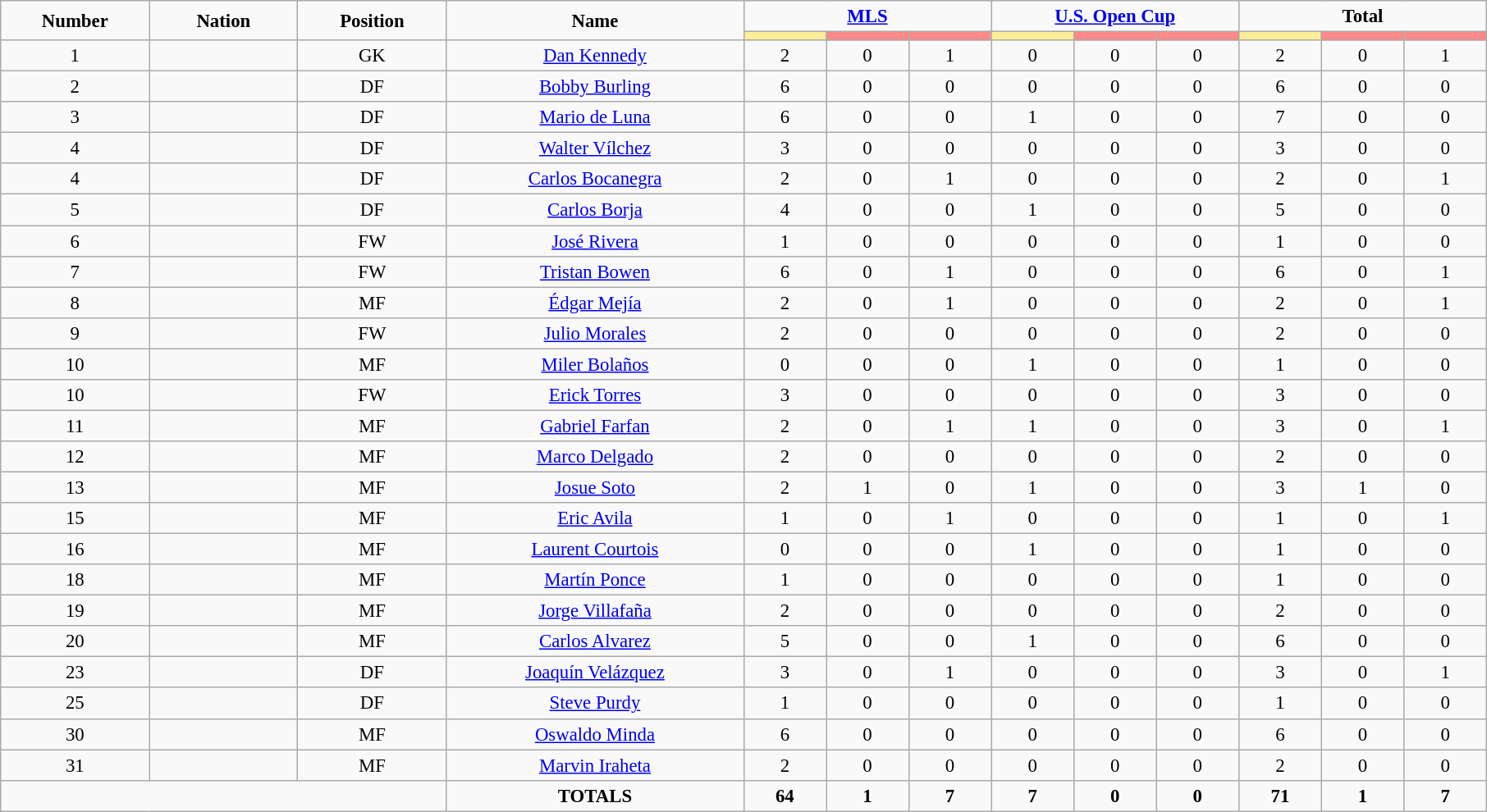<table class="wikitable" style="font-size: 95%; text-align: center;">
<tr>
<td rowspan="2" width="10%" align="center"><strong>Number</strong></td>
<td rowspan="2" width="10%" align="center"><strong>Nation</strong></td>
<td rowspan="2" width="10%" align="center"><strong>Position</strong></td>
<td rowspan="2" width="20%" align="center"><strong>Name</strong></td>
<td colspan="3" align="center"><strong><a href='#'>MLS</a></strong></td>
<td colspan="3" align="center"><strong><a href='#'>U.S. Open Cup</a></strong></td>
<td colspan="3" align="center"><strong>Total</strong></td>
</tr>
<tr>
<th width=60 style="background: #FFEE99"></th>
<th width=60 style="background: #FF8888"></th>
<th width=60 style="background: #FF8888"></th>
<th width=60 style="background: #FFEE99"></th>
<th width=60 style="background: #FF8888"></th>
<th width=60 style="background: #FF8888"></th>
<th width=60 style="background: #FFEE99"></th>
<th width=60 style="background: #FF8888"></th>
<th width=60 style="background: #FF8888"></th>
</tr>
<tr>
<td>1</td>
<td></td>
<td>GK</td>
<td><a href='#'>Dan Kennedy</a></td>
<td>2</td>
<td>0</td>
<td>1</td>
<td>0</td>
<td>0</td>
<td>0</td>
<td>2</td>
<td>0</td>
<td>1</td>
</tr>
<tr>
<td>2</td>
<td></td>
<td>DF</td>
<td><a href='#'>Bobby Burling</a></td>
<td>6</td>
<td>0</td>
<td>0</td>
<td>0</td>
<td>0</td>
<td>0</td>
<td>6</td>
<td>0</td>
<td>0</td>
</tr>
<tr>
<td>3</td>
<td></td>
<td>DF</td>
<td><a href='#'>Mario de Luna</a></td>
<td>6</td>
<td>0</td>
<td>0</td>
<td>1</td>
<td>0</td>
<td>0</td>
<td>7</td>
<td>0</td>
<td>0</td>
</tr>
<tr>
<td>4</td>
<td></td>
<td>DF</td>
<td><a href='#'>Walter Vílchez</a></td>
<td>3</td>
<td>0</td>
<td>0</td>
<td>0</td>
<td>0</td>
<td>0</td>
<td>3</td>
<td>0</td>
<td>0</td>
</tr>
<tr>
<td>4</td>
<td></td>
<td>DF</td>
<td><a href='#'>Carlos Bocanegra</a></td>
<td>2</td>
<td>0</td>
<td>1</td>
<td>0</td>
<td>0</td>
<td>0</td>
<td>2</td>
<td>0</td>
<td>1</td>
</tr>
<tr>
<td>5</td>
<td></td>
<td>DF</td>
<td><a href='#'>Carlos Borja</a></td>
<td>4</td>
<td>0</td>
<td>0</td>
<td>1</td>
<td>0</td>
<td>0</td>
<td>5</td>
<td>0</td>
<td>0</td>
</tr>
<tr>
<td>6</td>
<td></td>
<td>FW</td>
<td><a href='#'>José Rivera</a></td>
<td>1</td>
<td>0</td>
<td>0</td>
<td>0</td>
<td>0</td>
<td>0</td>
<td>1</td>
<td>0</td>
<td>0</td>
</tr>
<tr>
<td>7</td>
<td></td>
<td>FW</td>
<td><a href='#'>Tristan Bowen</a></td>
<td>6</td>
<td>0</td>
<td>1</td>
<td>0</td>
<td>0</td>
<td>0</td>
<td>6</td>
<td>0</td>
<td>1</td>
</tr>
<tr>
<td>8</td>
<td></td>
<td>MF</td>
<td><a href='#'>Édgar Mejía</a></td>
<td>2</td>
<td>0</td>
<td>1</td>
<td>0</td>
<td>0</td>
<td>0</td>
<td>2</td>
<td>0</td>
<td>1</td>
</tr>
<tr>
<td>9</td>
<td></td>
<td>FW</td>
<td><a href='#'>Julio Morales</a></td>
<td>2</td>
<td>0</td>
<td>0</td>
<td>0</td>
<td>0</td>
<td>0</td>
<td>2</td>
<td>0</td>
<td>0</td>
</tr>
<tr>
<td>10</td>
<td></td>
<td>MF</td>
<td><a href='#'>Miler Bolaños</a></td>
<td>0</td>
<td>0</td>
<td>0</td>
<td>1</td>
<td>0</td>
<td>0</td>
<td>1</td>
<td>0</td>
<td>0</td>
</tr>
<tr>
<td>10</td>
<td></td>
<td>FW</td>
<td><a href='#'>Erick Torres</a></td>
<td>3</td>
<td>0</td>
<td>0</td>
<td>0</td>
<td>0</td>
<td>0</td>
<td>3</td>
<td>0</td>
<td>0</td>
</tr>
<tr>
<td>11</td>
<td></td>
<td>MF</td>
<td><a href='#'>Gabriel Farfan</a></td>
<td>2</td>
<td>0</td>
<td>1</td>
<td>1</td>
<td>0</td>
<td>0</td>
<td>3</td>
<td>0</td>
<td>1</td>
</tr>
<tr>
<td>12</td>
<td></td>
<td>MF</td>
<td><a href='#'>Marco Delgado</a></td>
<td>2</td>
<td>0</td>
<td>0</td>
<td>0</td>
<td>0</td>
<td>0</td>
<td>2</td>
<td>0</td>
<td>0</td>
</tr>
<tr>
<td>13</td>
<td></td>
<td>MF</td>
<td><a href='#'>Josue Soto</a></td>
<td>2</td>
<td>1</td>
<td>0</td>
<td>1</td>
<td>0</td>
<td>0</td>
<td>3</td>
<td>1</td>
<td>0</td>
</tr>
<tr>
<td>15</td>
<td></td>
<td>MF</td>
<td><a href='#'>Eric Avila</a></td>
<td>1</td>
<td>0</td>
<td>1</td>
<td>0</td>
<td>0</td>
<td>0</td>
<td>1</td>
<td>0</td>
<td>1</td>
</tr>
<tr>
<td>16</td>
<td></td>
<td>MF</td>
<td><a href='#'>Laurent Courtois</a></td>
<td>0</td>
<td>0</td>
<td>0</td>
<td>1</td>
<td>0</td>
<td>0</td>
<td>1</td>
<td>0</td>
<td>0</td>
</tr>
<tr>
<td>18</td>
<td></td>
<td>MF</td>
<td><a href='#'>Martín Ponce</a></td>
<td>1</td>
<td>0</td>
<td>0</td>
<td>0</td>
<td>0</td>
<td>0</td>
<td>1</td>
<td>0</td>
<td>0</td>
</tr>
<tr>
<td>19</td>
<td></td>
<td>MF</td>
<td><a href='#'>Jorge Villafaña</a></td>
<td>2</td>
<td>0</td>
<td>0</td>
<td>0</td>
<td>0</td>
<td>0</td>
<td>2</td>
<td>0</td>
<td>0</td>
</tr>
<tr>
<td>20</td>
<td></td>
<td>MF</td>
<td><a href='#'>Carlos Alvarez</a></td>
<td>5</td>
<td>0</td>
<td>0</td>
<td>1</td>
<td>0</td>
<td>0</td>
<td>6</td>
<td>0</td>
<td>0</td>
</tr>
<tr>
<td>23</td>
<td></td>
<td>DF</td>
<td><a href='#'>Joaquín Velázquez</a></td>
<td>3</td>
<td>0</td>
<td>1</td>
<td>0</td>
<td>0</td>
<td>0</td>
<td>3</td>
<td>0</td>
<td>1</td>
</tr>
<tr>
<td>25</td>
<td></td>
<td>DF</td>
<td><a href='#'>Steve Purdy</a></td>
<td>1</td>
<td>0</td>
<td>0</td>
<td>0</td>
<td>0</td>
<td>0</td>
<td>1</td>
<td>0</td>
<td>0</td>
</tr>
<tr>
<td>30</td>
<td></td>
<td>MF</td>
<td><a href='#'>Oswaldo Minda</a></td>
<td>6</td>
<td>0</td>
<td>0</td>
<td>0</td>
<td>0</td>
<td>0</td>
<td>6</td>
<td>0</td>
<td>0</td>
</tr>
<tr>
<td>31</td>
<td></td>
<td>MF</td>
<td><a href='#'>Marvin Iraheta</a></td>
<td>2</td>
<td>0</td>
<td>0</td>
<td>0</td>
<td>0</td>
<td>0</td>
<td>2</td>
<td>0</td>
<td>0</td>
</tr>
<tr>
<td colspan="3"></td>
<td><strong>TOTALS</strong></td>
<td><strong>64</strong></td>
<td><strong>1</strong></td>
<td><strong>7</strong></td>
<td><strong>7</strong></td>
<td><strong>0</strong></td>
<td><strong>0</strong></td>
<td><strong>71</strong></td>
<td><strong>1</strong></td>
<td><strong>7</strong></td>
</tr>
</table>
